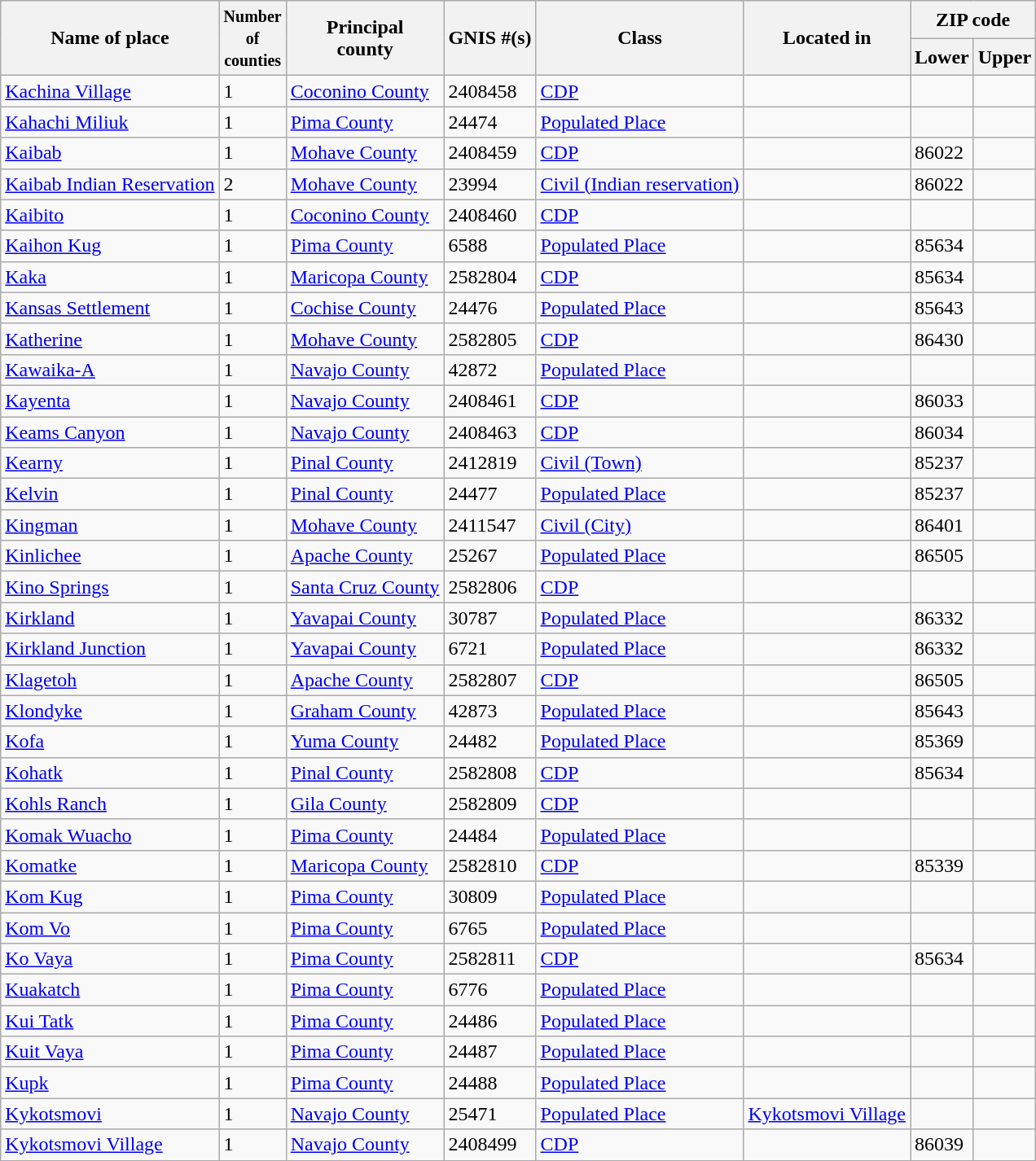<table class="wikitable sortable">
<tr>
<th rowspan=2>Name of place</th>
<th rowspan=2><small>Number <br>of<br>counties</small></th>
<th rowspan=2>Principal <br> county</th>
<th rowspan=2>GNIS #(s)</th>
<th rowspan=2>Class</th>
<th rowspan=2>Located in</th>
<th colspan=2>ZIP code</th>
</tr>
<tr>
<th>Lower</th>
<th>Upper</th>
</tr>
<tr>
<td><a href='#'>Kachina Village</a></td>
<td>1</td>
<td><a href='#'>Coconino County</a></td>
<td>2408458</td>
<td><a href='#'>CDP</a></td>
<td></td>
<td></td>
<td></td>
</tr>
<tr>
<td><a href='#'>Kahachi Miliuk</a></td>
<td>1</td>
<td><a href='#'>Pima County</a></td>
<td>24474</td>
<td><a href='#'>Populated Place</a></td>
<td></td>
<td></td>
<td></td>
</tr>
<tr>
<td><a href='#'>Kaibab</a></td>
<td>1</td>
<td><a href='#'>Mohave County</a></td>
<td>2408459</td>
<td><a href='#'>CDP</a></td>
<td></td>
<td>86022</td>
<td></td>
</tr>
<tr>
<td><a href='#'>Kaibab Indian Reservation</a></td>
<td>2</td>
<td><a href='#'>Mohave County</a></td>
<td>23994</td>
<td><a href='#'>Civil (Indian reservation)</a></td>
<td></td>
<td>86022</td>
<td></td>
</tr>
<tr>
<td><a href='#'>Kaibito</a></td>
<td>1</td>
<td><a href='#'>Coconino County</a></td>
<td>2408460</td>
<td><a href='#'>CDP</a></td>
<td></td>
<td></td>
<td></td>
</tr>
<tr>
<td><a href='#'>Kaihon Kug</a></td>
<td>1</td>
<td><a href='#'>Pima County</a></td>
<td>6588</td>
<td><a href='#'>Populated Place</a></td>
<td></td>
<td>85634</td>
<td></td>
</tr>
<tr>
<td><a href='#'>Kaka</a></td>
<td>1</td>
<td><a href='#'>Maricopa County</a></td>
<td>2582804</td>
<td><a href='#'>CDP</a></td>
<td></td>
<td>85634</td>
<td></td>
</tr>
<tr>
<td><a href='#'>Kansas Settlement</a></td>
<td>1</td>
<td><a href='#'>Cochise County</a></td>
<td>24476</td>
<td><a href='#'>Populated Place</a></td>
<td></td>
<td>85643</td>
<td></td>
</tr>
<tr>
<td><a href='#'>Katherine</a></td>
<td>1</td>
<td><a href='#'>Mohave County</a></td>
<td>2582805</td>
<td><a href='#'>CDP</a></td>
<td></td>
<td>86430</td>
<td></td>
</tr>
<tr>
<td><a href='#'>Kawaika-A</a></td>
<td>1</td>
<td><a href='#'>Navajo County</a></td>
<td>42872</td>
<td><a href='#'>Populated Place</a></td>
<td></td>
<td></td>
<td></td>
</tr>
<tr>
<td><a href='#'>Kayenta</a></td>
<td>1</td>
<td><a href='#'>Navajo County</a></td>
<td>2408461</td>
<td><a href='#'>CDP</a></td>
<td></td>
<td>86033</td>
<td></td>
</tr>
<tr>
<td><a href='#'>Keams Canyon</a></td>
<td>1</td>
<td><a href='#'>Navajo County</a></td>
<td>2408463</td>
<td><a href='#'>CDP</a></td>
<td></td>
<td>86034</td>
<td></td>
</tr>
<tr>
<td><a href='#'>Kearny</a></td>
<td>1</td>
<td><a href='#'>Pinal County</a></td>
<td>2412819</td>
<td><a href='#'>Civil (Town)</a></td>
<td></td>
<td>85237</td>
<td></td>
</tr>
<tr>
<td><a href='#'>Kelvin</a></td>
<td>1</td>
<td><a href='#'>Pinal County</a></td>
<td>24477</td>
<td><a href='#'>Populated Place</a></td>
<td></td>
<td>85237</td>
<td></td>
</tr>
<tr>
<td><a href='#'>Kingman</a></td>
<td>1</td>
<td><a href='#'>Mohave County</a></td>
<td>2411547</td>
<td><a href='#'>Civil (City)</a></td>
<td></td>
<td>86401</td>
<td></td>
</tr>
<tr>
<td><a href='#'>Kinlichee</a></td>
<td>1</td>
<td><a href='#'>Apache County</a></td>
<td>25267</td>
<td><a href='#'>Populated Place</a></td>
<td></td>
<td>86505</td>
<td></td>
</tr>
<tr>
<td><a href='#'>Kino Springs</a></td>
<td>1</td>
<td><a href='#'>Santa Cruz County</a></td>
<td>2582806</td>
<td><a href='#'>CDP</a></td>
<td></td>
<td></td>
<td></td>
</tr>
<tr>
<td><a href='#'>Kirkland</a></td>
<td>1</td>
<td><a href='#'>Yavapai County</a></td>
<td>30787</td>
<td><a href='#'>Populated Place</a></td>
<td></td>
<td>86332</td>
<td></td>
</tr>
<tr>
<td><a href='#'>Kirkland Junction</a></td>
<td>1</td>
<td><a href='#'>Yavapai County</a></td>
<td>6721</td>
<td><a href='#'>Populated Place</a></td>
<td></td>
<td>86332</td>
<td></td>
</tr>
<tr>
<td><a href='#'>Klagetoh</a></td>
<td>1</td>
<td><a href='#'>Apache County</a></td>
<td>2582807</td>
<td><a href='#'>CDP</a></td>
<td></td>
<td>86505</td>
<td></td>
</tr>
<tr>
<td><a href='#'>Klondyke</a></td>
<td>1</td>
<td><a href='#'>Graham County</a></td>
<td>42873</td>
<td><a href='#'>Populated Place</a></td>
<td></td>
<td>85643</td>
<td></td>
</tr>
<tr>
<td><a href='#'>Kofa</a></td>
<td>1</td>
<td><a href='#'>Yuma County</a></td>
<td>24482</td>
<td><a href='#'>Populated Place</a></td>
<td></td>
<td>85369</td>
<td></td>
</tr>
<tr>
<td><a href='#'>Kohatk</a></td>
<td>1</td>
<td><a href='#'>Pinal County</a></td>
<td>2582808</td>
<td><a href='#'>CDP</a></td>
<td></td>
<td>85634</td>
<td></td>
</tr>
<tr>
<td><a href='#'>Kohls Ranch</a></td>
<td>1</td>
<td><a href='#'>Gila County</a></td>
<td>2582809</td>
<td><a href='#'>CDP</a></td>
<td></td>
<td></td>
<td></td>
</tr>
<tr>
<td><a href='#'>Komak Wuacho</a></td>
<td>1</td>
<td><a href='#'>Pima County</a></td>
<td>24484</td>
<td><a href='#'>Populated Place</a></td>
<td></td>
<td></td>
<td></td>
</tr>
<tr>
<td><a href='#'>Komatke</a></td>
<td>1</td>
<td><a href='#'>Maricopa County</a></td>
<td>2582810</td>
<td><a href='#'>CDP</a></td>
<td></td>
<td>85339</td>
<td></td>
</tr>
<tr>
<td><a href='#'>Kom Kug</a></td>
<td>1</td>
<td><a href='#'>Pima County</a></td>
<td>30809</td>
<td><a href='#'>Populated Place</a></td>
<td></td>
<td></td>
<td></td>
</tr>
<tr>
<td><a href='#'>Kom Vo</a></td>
<td>1</td>
<td><a href='#'>Pima County</a></td>
<td>6765</td>
<td><a href='#'>Populated Place</a></td>
<td></td>
<td></td>
<td></td>
</tr>
<tr>
<td><a href='#'>Ko Vaya</a></td>
<td>1</td>
<td><a href='#'>Pima County</a></td>
<td>2582811</td>
<td><a href='#'>CDP</a></td>
<td></td>
<td>85634</td>
<td></td>
</tr>
<tr>
<td><a href='#'>Kuakatch</a></td>
<td>1</td>
<td><a href='#'>Pima County</a></td>
<td>6776</td>
<td><a href='#'>Populated Place</a></td>
<td></td>
<td></td>
<td></td>
</tr>
<tr>
<td><a href='#'>Kui Tatk</a></td>
<td>1</td>
<td><a href='#'>Pima County</a></td>
<td>24486</td>
<td><a href='#'>Populated Place</a></td>
<td></td>
<td></td>
<td></td>
</tr>
<tr>
<td><a href='#'>Kuit Vaya</a></td>
<td>1</td>
<td><a href='#'>Pima County</a></td>
<td>24487</td>
<td><a href='#'>Populated Place</a></td>
<td></td>
<td></td>
<td></td>
</tr>
<tr>
<td><a href='#'>Kupk</a></td>
<td>1</td>
<td><a href='#'>Pima County</a></td>
<td>24488</td>
<td><a href='#'>Populated Place</a></td>
<td></td>
<td></td>
<td></td>
</tr>
<tr>
<td><a href='#'>Kykotsmovi</a></td>
<td>1</td>
<td><a href='#'>Navajo County</a></td>
<td>25471</td>
<td><a href='#'>Populated Place</a></td>
<td><a href='#'>Kykotsmovi Village</a></td>
<td></td>
<td></td>
</tr>
<tr>
<td><a href='#'>Kykotsmovi Village</a></td>
<td>1</td>
<td><a href='#'>Navajo County</a></td>
<td>2408499</td>
<td><a href='#'>CDP</a></td>
<td></td>
<td>86039</td>
<td></td>
</tr>
</table>
